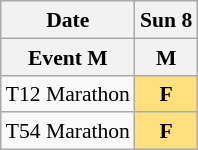<table class="wikitable" style="margin:0.5em auto; font-size:90%; line-height:1.25em;">
<tr>
<th>Date</th>
<th>Sun 8</th>
</tr>
<tr>
<th>Event   M</th>
<th>M</th>
</tr>
<tr align="center">
<td align="left">T12 Marathon</td>
<td bgcolor="#FFDF80"><strong>F</strong></td>
</tr>
<tr align="center">
<td align="left">T54 Marathon</td>
<td bgcolor="#FFDF80"><strong>F</strong></td>
</tr>
</table>
